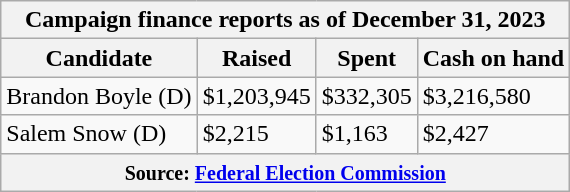<table class="wikitable sortable">
<tr>
<th colspan=4>Campaign finance reports as of December 31, 2023</th>
</tr>
<tr style="text-align:center;">
<th>Candidate</th>
<th>Raised</th>
<th>Spent</th>
<th>Cash on hand</th>
</tr>
<tr>
<td>Brandon Boyle (D)</td>
<td>$1,203,945</td>
<td>$332,305</td>
<td>$3,216,580</td>
</tr>
<tr>
<td>Salem Snow (D)</td>
<td>$2,215</td>
<td>$1,163</td>
<td>$2,427</td>
</tr>
<tr>
<th colspan="4"><small>Source: <a href='#'>Federal Election Commission</a></small></th>
</tr>
</table>
